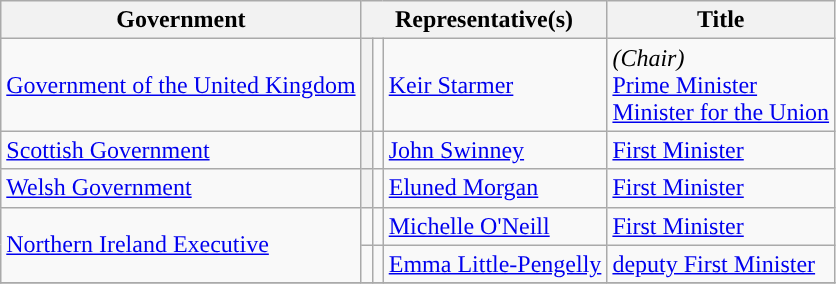<table class="wikitable">
<tr>
<th>Government</th>
<th colspan=3>Representative(s)</th>
<th>Title</th>
</tr>
<tr>
<td><a href='#'>Government of the United Kingdom</a></td>
<th style="background-color: "></th>
<td></td>
<td><a href='#'>Keir Starmer</a> </td>
<td><em>(Chair)</em><br><a href='#'>Prime Minister</a><br><a href='#'>Minister for the Union</a></td>
</tr>
<tr>
<td><a href='#'>Scottish Government</a></td>
<th style="background:"></th>
<td></td>
<td><a href='#'>John Swinney</a> </td>
<td><a href='#'>First Minister</a></td>
</tr>
<tr>
<td><a href='#'>Welsh Government</a></td>
<th style="background:"></th>
<td></td>
<td><a href='#'>Eluned Morgan</a> </td>
<td><a href='#'>First Minister</a></td>
</tr>
<tr>
<td rowspan=2><a href='#'>Northern Ireland Executive</a></td>
<td style="background:"></td>
<td></td>
<td><a href='#'>Michelle O'Neill</a> </td>
<td><a href='#'>First Minister</a></td>
</tr>
<tr>
<td style="background:"></td>
<td></td>
<td><a href='#'>Emma Little-Pengelly</a> </td>
<td><a href='#'>deputy First Minister</a></td>
</tr>
<tr>
</tr>
</table>
